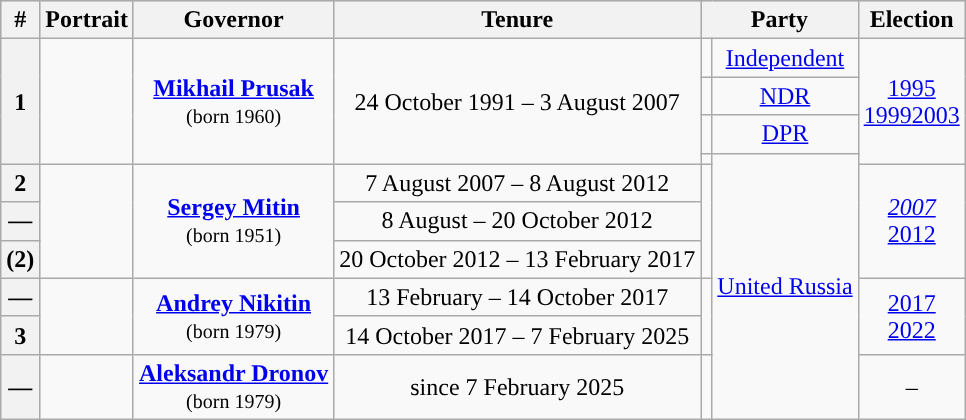<table class="wikitable" style="text-align:center">
<tr style="background:#cccccc" bgcolor=#E6E6AA>
<th>#</th>
<th>Portrait</th>
<th>Governor</th>
<th>Tenure</th>
<th colspan=2>Party</th>
<th>Election</th>
</tr>
<tr>
<th rowspan=4>1</th>
<td rowspan=4></td>
<td rowspan=4><strong><a href='#'>Mikhail Prusak</a></strong><br><small>(born 1960)</small></td>
<td rowspan=4>24 October 1991 – 3 August 2007</td>
<td style="background: "></td>
<td><a href='#'>Independent</a></td>
<td rowspan=4><a href='#'>1995</a><br><a href='#'>1999</a><a href='#'>2003</a></td>
</tr>
<tr>
<td style="background: "></td>
<td><a href='#'>NDR</a></td>
</tr>
<tr>
<td style="background: "></td>
<td><a href='#'>DPR</a></td>
</tr>
<tr>
<td style="background: "></td>
<td rowspan="7"><a href='#'>United Russia</a></td>
</tr>
<tr>
<th>2</th>
<td rowspan=3></td>
<td rowspan=3><strong><a href='#'>Sergey Mitin</a></strong><br><small>(born 1951)</small></td>
<td>7 August 2007 – 8 August 2012</td>
<td rowspan=3; style="background: "></td>
<td rowspan="3"><em><a href='#'>2007</a></em><br><a href='#'>2012</a></td>
</tr>
<tr>
<th>—</th>
<td>8 August – 20 October 2012</td>
</tr>
<tr>
<th>(2)</th>
<td>20 October 2012 – 13 February 2017</td>
</tr>
<tr>
<th>—</th>
<td rowspan=2></td>
<td rowspan=2><strong><a href='#'>Andrey Nikitin</a></strong><br><small>(born 1979)</small></td>
<td>13 February – 14 October 2017</td>
<td rowspan=2; style="background: "></td>
<td rowspan="2"><a href='#'>2017</a><br><a href='#'>2022</a></td>
</tr>
<tr>
<th>3</th>
<td>14 October 2017 – 7 February 2025</td>
</tr>
<tr>
<th>—</th>
<td></td>
<td><strong><a href='#'>Aleksandr Dronov</a></strong><br><small>(born 1979)</small></td>
<td>since 7 February 2025</td>
<td style="background: "></td>
<td>–</td>
</tr>
</table>
